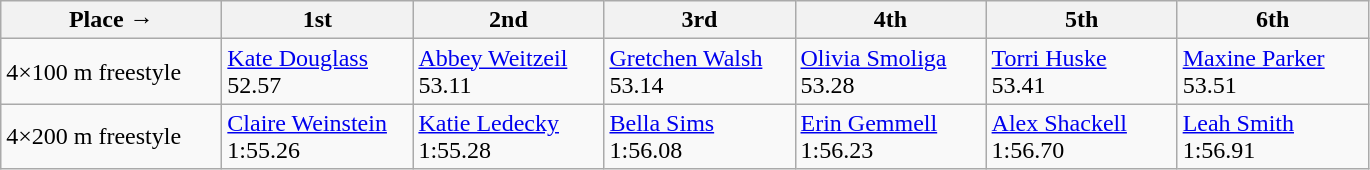<table class="wikitable">
<tr>
<th width=140>Place →</th>
<th width=120>1st</th>
<th width=120>2nd</th>
<th width=120>3rd</th>
<th width=120>4th</th>
<th width=120>5th</th>
<th width=120>6th</th>
</tr>
<tr>
<td>4×100 m freestyle</td>
<td><a href='#'>Kate Douglass</a> <br> 52.57</td>
<td><a href='#'>Abbey Weitzeil</a> <br> 53.11</td>
<td><a href='#'>Gretchen Walsh</a> <br> 53.14</td>
<td><a href='#'>Olivia Smoliga</a> <br> 53.28</td>
<td><a href='#'>Torri Huske</a> <br> 53.41</td>
<td><a href='#'>Maxine Parker</a> <br> 53.51</td>
</tr>
<tr>
<td>4×200 m freestyle</td>
<td><a href='#'>Claire Weinstein</a> <br> 1:55.26</td>
<td><a href='#'>Katie Ledecky</a> <br> 1:55.28</td>
<td><a href='#'>Bella Sims</a> <br> 1:56.08</td>
<td><a href='#'>Erin Gemmell</a> <br>1:56.23</td>
<td><a href='#'>Alex Shackell</a> <br> 1:56.70</td>
<td><a href='#'>Leah Smith</a> <br>1:56.91</td>
</tr>
</table>
